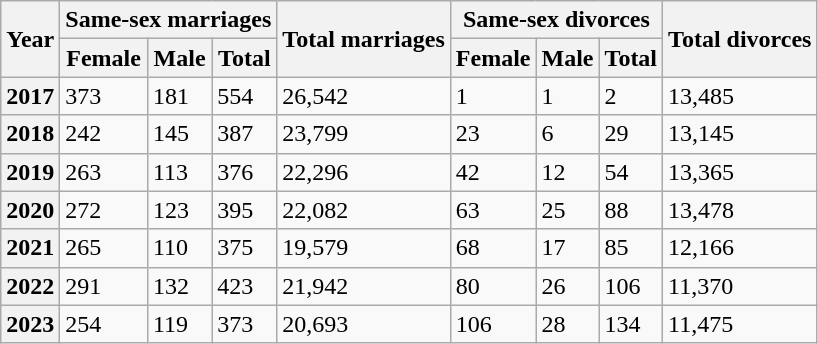<table class="wikitable" style="text-align:left;">
<tr>
<th rowspan=2>Year</th>
<th colspan=3>Same-sex marriages</th>
<th rowspan=2>Total marriages</th>
<th colspan=3>Same-sex divorces</th>
<th rowspan=2>Total divorces</th>
</tr>
<tr>
<th>Female</th>
<th>Male</th>
<th>Total</th>
<th>Female</th>
<th>Male</th>
<th>Total</th>
</tr>
<tr>
<th>2017</th>
<td>373</td>
<td>181</td>
<td>554</td>
<td>26,542</td>
<td>1</td>
<td>1</td>
<td>2</td>
<td>13,485</td>
</tr>
<tr>
<th>2018</th>
<td>242</td>
<td>145</td>
<td>387</td>
<td>23,799</td>
<td>23</td>
<td>6</td>
<td>29</td>
<td>13,145</td>
</tr>
<tr>
<th>2019</th>
<td>263</td>
<td>113</td>
<td>376</td>
<td>22,296</td>
<td>42</td>
<td>12</td>
<td>54</td>
<td>13,365</td>
</tr>
<tr>
<th>2020</th>
<td>272</td>
<td>123</td>
<td>395</td>
<td>22,082</td>
<td>63</td>
<td>25</td>
<td>88</td>
<td>13,478</td>
</tr>
<tr>
<th>2021</th>
<td>265</td>
<td>110</td>
<td>375</td>
<td>19,579</td>
<td>68</td>
<td>17</td>
<td>85</td>
<td>12,166</td>
</tr>
<tr>
<th>2022</th>
<td>291</td>
<td>132</td>
<td>423</td>
<td>21,942</td>
<td>80</td>
<td>26</td>
<td>106</td>
<td>11,370</td>
</tr>
<tr>
<th>2023</th>
<td>254</td>
<td>119</td>
<td>373</td>
<td>20,693</td>
<td>106</td>
<td>28</td>
<td>134</td>
<td>11,475</td>
</tr>
</table>
